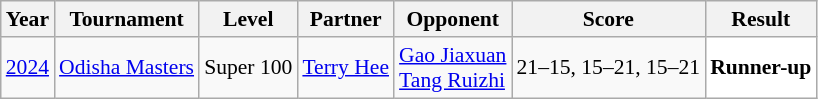<table class="sortable wikitable" style="font-size: 90%;">
<tr>
<th>Year</th>
<th>Tournament</th>
<th>Level</th>
<th>Partner</th>
<th>Opponent</th>
<th>Score</th>
<th>Result</th>
</tr>
<tr>
<td align="center"><a href='#'>2024</a></td>
<td align="left"><a href='#'>Odisha Masters</a></td>
<td align="left">Super 100</td>
<td align="left"> <a href='#'>Terry Hee</a></td>
<td align="left"> <a href='#'>Gao Jiaxuan</a><br> <a href='#'>Tang Ruizhi</a></td>
<td align="left">21–15, 15–21, 15–21</td>
<td style="text-align:left; background:white"> <strong>Runner-up</strong></td>
</tr>
</table>
